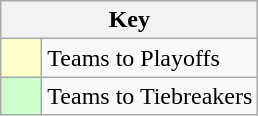<table class="wikitable" style="text-align: center;">
<tr>
<th colspan=2>Key</th>
</tr>
<tr>
<td style="background:#ffffcc; width:20px;"></td>
<td align=left>Teams to Playoffs</td>
</tr>
<tr>
<td style="background:#ccffcc; width:20px;"></td>
<td align=left>Teams to Tiebreakers</td>
</tr>
</table>
